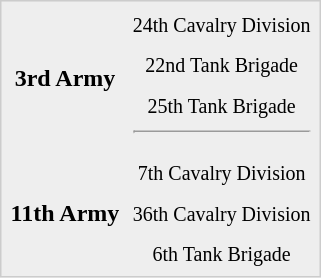<table align="right" border="0" cellspacing="3" cellpadding="3" style="background:#eee; text-align:center; border:1px solid #ccc;">
<tr>
<th rowspan=3>3rd Army</th>
<td><small>24th Cavalry Division</small></td>
</tr>
<tr>
<td><small>22nd Tank Brigade</small></td>
</tr>
<tr>
<td><small>25th Tank Brigade</small><hr></td>
</tr>
<tr>
<th rowspan=3>11th Army</th>
<td><small>7th Cavalry Division</small></td>
</tr>
<tr>
<td><small>36th Cavalry Division</small></td>
</tr>
<tr>
<td><small>6th Tank Brigade</small></td>
</tr>
</table>
